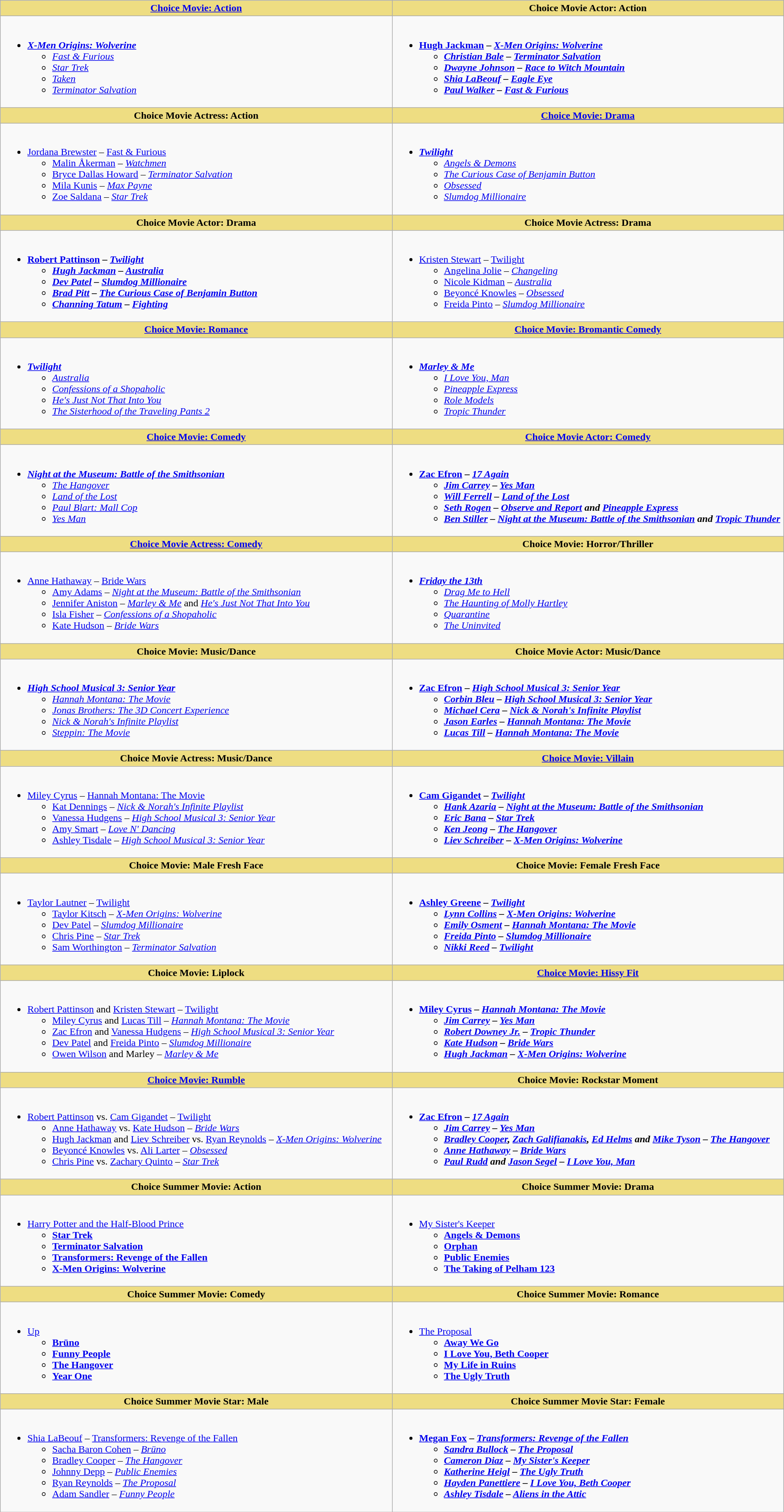<table class="wikitable" style="width:100%">
<tr>
<th style="background:#EEDD82; width:50%"><a href='#'>Choice Movie: Action</a></th>
<th style="background:#EEDD82; width:50%">Choice Movie Actor: Action</th>
</tr>
<tr>
<td valign="top"><br><ul><li><strong><em><a href='#'>X-Men Origins: Wolverine</a></em></strong><ul><li><em><a href='#'>Fast & Furious</a></em></li><li><em><a href='#'>Star Trek</a></em></li><li><em><a href='#'>Taken</a></em></li><li><em><a href='#'>Terminator Salvation</a></em></li></ul></li></ul></td>
<td valign="top"><br><ul><li><strong><a href='#'>Hugh Jackman</a> – <em><a href='#'>X-Men Origins: Wolverine</a><strong><em><ul><li><a href='#'>Christian Bale</a> – </em><a href='#'>Terminator Salvation</a><em></li><li><a href='#'>Dwayne Johnson</a> – </em><a href='#'>Race to Witch Mountain</a><em></li><li><a href='#'>Shia LaBeouf</a> – </em><a href='#'>Eagle Eye</a><em></li><li><a href='#'>Paul Walker</a> – </em><a href='#'>Fast & Furious</a><em></li></ul></li></ul></td>
</tr>
<tr>
<th style="background:#EEDD82; width:50%">Choice Movie Actress: Action</th>
<th style="background:#EEDD82; width:50%"><a href='#'>Choice Movie: Drama</a></th>
</tr>
<tr>
<td valign="top"><br><ul><li></strong><a href='#'>Jordana Brewster</a> – </em><a href='#'>Fast & Furious</a></em></strong><ul><li><a href='#'>Malin Åkerman</a> – <em><a href='#'>Watchmen</a></em></li><li><a href='#'>Bryce Dallas Howard</a> – <em><a href='#'>Terminator Salvation</a></em></li><li><a href='#'>Mila Kunis</a> – <em><a href='#'>Max Payne</a></em></li><li><a href='#'>Zoe Saldana</a> – <em><a href='#'>Star Trek</a></em></li></ul></li></ul></td>
<td valign="top"><br><ul><li><strong><em><a href='#'>Twilight</a></em></strong><ul><li><em><a href='#'>Angels & Demons</a></em></li><li><em><a href='#'>The Curious Case of Benjamin Button</a></em></li><li><em><a href='#'>Obsessed</a></em></li><li><em><a href='#'>Slumdog Millionaire</a></em></li></ul></li></ul></td>
</tr>
<tr>
<th style="background:#EEDD82; width:50%">Choice Movie Actor: Drama</th>
<th style="background:#EEDD82; width:50%">Choice Movie Actress: Drama</th>
</tr>
<tr>
<td valign="top"><br><ul><li><strong><a href='#'>Robert Pattinson</a> – <em><a href='#'>Twilight</a><strong><em><ul><li><a href='#'>Hugh Jackman</a> – </em><a href='#'>Australia</a><em></li><li><a href='#'>Dev Patel</a> – </em><a href='#'>Slumdog Millionaire</a><em></li><li><a href='#'>Brad Pitt</a> – </em><a href='#'>The Curious Case of Benjamin Button</a><em></li><li><a href='#'>Channing Tatum</a> – </em><a href='#'>Fighting</a><em></li></ul></li></ul></td>
<td valign="top"><br><ul><li></strong><a href='#'>Kristen Stewart</a> – </em><a href='#'>Twilight</a></em></strong><ul><li><a href='#'>Angelina Jolie</a> – <em><a href='#'>Changeling</a></em></li><li><a href='#'>Nicole Kidman</a> – <em><a href='#'>Australia</a></em></li><li><a href='#'>Beyoncé Knowles</a> – <em><a href='#'>Obsessed</a></em></li><li><a href='#'>Freida Pinto</a> – <em><a href='#'>Slumdog Millionaire</a></em></li></ul></li></ul></td>
</tr>
<tr>
<th style="background:#EEDD82; width:50%"><a href='#'>Choice Movie: Romance</a></th>
<th style="background:#EEDD82; width:50%"><a href='#'>Choice Movie: Bromantic Comedy</a></th>
</tr>
<tr>
<td valign="top"><br><ul><li><strong><em><a href='#'>Twilight</a></em></strong><ul><li><em><a href='#'>Australia</a></em></li><li><em><a href='#'>Confessions of a Shopaholic</a></em></li><li><em><a href='#'>He's Just Not That Into You</a></em></li><li><em><a href='#'>The Sisterhood of the Traveling Pants 2</a></em></li></ul></li></ul></td>
<td valign="top"><br><ul><li><strong><em><a href='#'>Marley & Me</a></em></strong><ul><li><em><a href='#'>I Love You, Man</a></em></li><li><em><a href='#'>Pineapple Express</a></em></li><li><em><a href='#'>Role Models</a></em></li><li><em><a href='#'>Tropic Thunder</a></em></li></ul></li></ul></td>
</tr>
<tr>
<th style="background:#EEDD82; width:50%"><a href='#'>Choice Movie: Comedy</a></th>
<th style="background:#EEDD82; width:50%"><a href='#'>Choice Movie Actor: Comedy</a></th>
</tr>
<tr>
<td valign="top"><br><ul><li><strong><em><a href='#'>Night at the Museum: Battle of the Smithsonian</a></em></strong><ul><li><em><a href='#'>The Hangover</a></em></li><li><em><a href='#'>Land of the Lost</a></em></li><li><em><a href='#'>Paul Blart: Mall Cop</a></em></li><li><em><a href='#'>Yes Man</a></em></li></ul></li></ul></td>
<td valign="top"><br><ul><li><strong><a href='#'>Zac Efron</a> – <em><a href='#'>17 Again</a><strong><em><ul><li><a href='#'>Jim Carrey</a> – </em><a href='#'>Yes Man</a><em></li><li><a href='#'>Will Ferrell</a> – </em><a href='#'>Land of the Lost</a><em></li><li><a href='#'>Seth Rogen</a> – </em><a href='#'>Observe and Report</a><em> and </em><a href='#'>Pineapple Express</a><em></li><li><a href='#'>Ben Stiller</a> – </em><a href='#'>Night at the Museum: Battle of the Smithsonian</a><em> and </em><a href='#'>Tropic Thunder</a><em></li></ul></li></ul></td>
</tr>
<tr>
<th style="background:#EEDD82; width:50%"><a href='#'>Choice Movie Actress: Comedy</a></th>
<th style="background:#EEDD82; width:50%">Choice Movie: Horror/Thriller</th>
</tr>
<tr>
<td valign="top"><br><ul><li></strong><a href='#'>Anne Hathaway</a> – </em><a href='#'>Bride Wars</a></em></strong><ul><li><a href='#'>Amy Adams</a> – <em><a href='#'>Night at the Museum: Battle of the Smithsonian</a></em></li><li><a href='#'>Jennifer Aniston</a> – <em><a href='#'>Marley & Me</a></em> and <em><a href='#'>He's Just Not That Into You</a></em></li><li><a href='#'>Isla Fisher</a> – <em><a href='#'>Confessions of a Shopaholic</a></em></li><li><a href='#'>Kate Hudson</a> – <em><a href='#'>Bride Wars</a></em></li></ul></li></ul></td>
<td valign="top"><br><ul><li><strong><em><a href='#'>Friday the 13th</a></em></strong><ul><li><em><a href='#'>Drag Me to Hell</a></em></li><li><em><a href='#'>The Haunting of Molly Hartley</a></em></li><li><em><a href='#'>Quarantine</a></em></li><li><em><a href='#'>The Uninvited</a></em></li></ul></li></ul></td>
</tr>
<tr>
<th style="background:#EEDD82; width:50%">Choice Movie: Music/Dance</th>
<th style="background:#EEDD82; width:50%">Choice Movie Actor: Music/Dance</th>
</tr>
<tr>
<td valign="top"><br><ul><li><strong><em><a href='#'>High School Musical 3: Senior Year</a></em></strong><ul><li><em><a href='#'>Hannah Montana: The Movie</a></em></li><li><em><a href='#'>Jonas Brothers: The 3D Concert Experience</a></em></li><li><em><a href='#'>Nick & Norah's Infinite Playlist</a></em></li><li><em><a href='#'>Steppin: The Movie</a></em></li></ul></li></ul></td>
<td valign="top"><br><ul><li><strong><a href='#'>Zac Efron</a> – <em><a href='#'>High School Musical 3: Senior Year</a><strong><em><ul><li><a href='#'>Corbin Bleu</a> – </em><a href='#'>High School Musical 3: Senior Year</a><em></li><li><a href='#'>Michael Cera</a> – </em><a href='#'>Nick & Norah's Infinite Playlist</a><em></li><li><a href='#'>Jason Earles</a> – </em><a href='#'>Hannah Montana: The Movie</a><em></li><li><a href='#'>Lucas Till</a> – </em><a href='#'>Hannah Montana: The Movie</a><em></li></ul></li></ul></td>
</tr>
<tr>
<th style="background:#EEDD82; width:50%">Choice Movie Actress: Music/Dance</th>
<th style="background:#EEDD82; width:50%"><a href='#'>Choice Movie: Villain</a></th>
</tr>
<tr>
<td valign="top"><br><ul><li></strong><a href='#'>Miley Cyrus</a> – </em><a href='#'>Hannah Montana: The Movie</a></em></strong><ul><li><a href='#'>Kat Dennings</a> – <em><a href='#'>Nick & Norah's Infinite Playlist</a></em></li><li><a href='#'>Vanessa Hudgens</a> – <em><a href='#'>High School Musical 3: Senior Year</a></em></li><li><a href='#'>Amy Smart</a> – <em><a href='#'>Love N' Dancing</a></em></li><li><a href='#'>Ashley Tisdale</a> – <em><a href='#'>High School Musical 3: Senior Year</a></em></li></ul></li></ul></td>
<td valign="top"><br><ul><li><strong><a href='#'>Cam Gigandet</a> – <em><a href='#'>Twilight</a><strong><em><ul><li><a href='#'>Hank Azaria</a> – </em><a href='#'>Night at the Museum: Battle of the Smithsonian</a><em></li><li><a href='#'>Eric Bana</a> – </em><a href='#'>Star Trek</a><em></li><li><a href='#'>Ken Jeong</a> – </em><a href='#'>The Hangover</a><em></li><li><a href='#'>Liev Schreiber</a> – </em><a href='#'>X-Men Origins: Wolverine</a><em></li></ul></li></ul></td>
</tr>
<tr>
<th style="background:#EEDD82; width:50%">Choice Movie: Male Fresh Face</th>
<th style="background:#EEDD82; width:50%">Choice Movie: Female Fresh Face</th>
</tr>
<tr>
<td valign="top"><br><ul><li></strong><a href='#'>Taylor Lautner</a> – </em><a href='#'>Twilight</a></em></strong><ul><li><a href='#'>Taylor Kitsch</a> – <em><a href='#'>X-Men Origins: Wolverine</a></em></li><li><a href='#'>Dev Patel</a> – <em><a href='#'>Slumdog Millionaire</a></em></li><li><a href='#'>Chris Pine</a> – <em><a href='#'>Star Trek</a></em></li><li><a href='#'>Sam Worthington</a> – <em><a href='#'>Terminator Salvation</a></em></li></ul></li></ul></td>
<td valign="top"><br><ul><li><strong><a href='#'>Ashley Greene</a> – <em><a href='#'>Twilight</a><strong><em><ul><li><a href='#'>Lynn Collins</a> – </em><a href='#'>X-Men Origins: Wolverine</a><em></li><li><a href='#'>Emily Osment</a> – </em><a href='#'>Hannah Montana: The Movie</a><em></li><li><a href='#'>Freida Pinto</a> – </em><a href='#'>Slumdog Millionaire</a><em></li><li><a href='#'>Nikki Reed</a> – </em><a href='#'>Twilight</a><em></li></ul></li></ul></td>
</tr>
<tr>
<th style="background:#EEDD82; width:50%">Choice Movie: Liplock</th>
<th style="background:#EEDD82; width:50%"><a href='#'>Choice Movie: Hissy Fit</a></th>
</tr>
<tr>
<td valign="top"><br><ul><li></strong><a href='#'>Robert Pattinson</a> and <a href='#'>Kristen Stewart</a> – </em><a href='#'>Twilight</a></em></strong><ul><li><a href='#'>Miley Cyrus</a> and <a href='#'>Lucas Till</a> – <em><a href='#'>Hannah Montana: The Movie</a></em></li><li><a href='#'>Zac Efron</a> and <a href='#'>Vanessa Hudgens</a> – <em><a href='#'>High School Musical 3: Senior Year</a></em></li><li><a href='#'>Dev Patel</a> and <a href='#'>Freida Pinto</a> – <em><a href='#'>Slumdog Millionaire</a></em></li><li><a href='#'>Owen Wilson</a> and Marley – <em><a href='#'>Marley & Me</a></em></li></ul></li></ul></td>
<td valign="top"><br><ul><li><strong><a href='#'>Miley Cyrus</a> – <em><a href='#'>Hannah Montana: The Movie</a><strong><em><ul><li><a href='#'>Jim Carrey</a> – </em><a href='#'>Yes Man</a><em></li><li><a href='#'>Robert Downey Jr.</a> – </em><a href='#'>Tropic Thunder</a><em></li><li><a href='#'>Kate Hudson</a> – </em><a href='#'>Bride Wars</a><em></li><li><a href='#'>Hugh Jackman</a> – </em><a href='#'>X-Men Origins: Wolverine</a><em></li></ul></li></ul></td>
</tr>
<tr>
<th style="background:#EEDD82; width:50%"><a href='#'>Choice Movie: Rumble</a></th>
<th style="background:#EEDD82; width:50%">Choice Movie: Rockstar Moment</th>
</tr>
<tr>
<td valign="top"><br><ul><li></strong><a href='#'>Robert Pattinson</a> vs. <a href='#'>Cam Gigandet</a> – </em><a href='#'>Twilight</a></em></strong><ul><li><a href='#'>Anne Hathaway</a> vs. <a href='#'>Kate Hudson</a> – <em><a href='#'>Bride Wars</a></em></li><li><a href='#'>Hugh Jackman</a> and <a href='#'>Liev Schreiber</a> vs. <a href='#'>Ryan Reynolds</a> – <em><a href='#'>X-Men Origins: Wolverine</a></em></li><li><a href='#'>Beyoncé Knowles</a> vs. <a href='#'>Ali Larter</a> – <em><a href='#'>Obsessed</a></em></li><li><a href='#'>Chris Pine</a> vs. <a href='#'>Zachary Quinto</a> – <em><a href='#'>Star Trek</a></em></li></ul></li></ul></td>
<td valign="top"><br><ul><li><strong><a href='#'>Zac Efron</a> – <em><a href='#'>17 Again</a><strong><em><ul><li><a href='#'>Jim Carrey</a> – </em><a href='#'>Yes Man</a><em></li><li><a href='#'>Bradley Cooper</a>, <a href='#'>Zach Galifianakis</a>, <a href='#'>Ed Helms</a> and <a href='#'>Mike Tyson</a> – </em><a href='#'>The Hangover</a><em></li><li><a href='#'>Anne Hathaway</a> – </em><a href='#'>Bride Wars</a><em></li><li><a href='#'>Paul Rudd</a> and <a href='#'>Jason Segel</a> – </em><a href='#'>I Love You, Man</a><em></li></ul></li></ul></td>
</tr>
<tr>
<th style="background:#EEDD82; width:50%">Choice Summer Movie: Action</th>
<th style="background:#EEDD82; width:50%">Choice Summer Movie: Drama</th>
</tr>
<tr>
<td valign="top"><br><ul><li></em></strong><a href='#'>Harry Potter and the Half-Blood Prince</a><strong><em><ul><li></em><a href='#'>Star Trek</a><em></li><li></em><a href='#'>Terminator Salvation</a><em></li><li></em><a href='#'>Transformers: Revenge of the Fallen</a><em></li><li></em><a href='#'>X-Men Origins: Wolverine</a><em></li></ul></li></ul></td>
<td valign="top"><br><ul><li></em></strong><a href='#'>My Sister's Keeper</a><strong><em><ul><li></em><a href='#'>Angels & Demons</a><em></li><li></em><a href='#'>Orphan</a><em></li><li></em><a href='#'>Public Enemies</a><em></li><li></em><a href='#'>The Taking of Pelham 123</a><em></li></ul></li></ul></td>
</tr>
<tr>
<th style="background:#EEDD82; width:50%">Choice Summer Movie: Comedy</th>
<th style="background:#EEDD82; width:50%">Choice Summer Movie: Romance</th>
</tr>
<tr>
<td valign="top"><br><ul><li></em></strong><a href='#'>Up</a><strong><em><ul><li></em><a href='#'>Brüno</a><em></li><li></em><a href='#'>Funny People</a><em></li><li></em><a href='#'>The Hangover</a><em></li><li></em><a href='#'>Year One</a><em></li></ul></li></ul></td>
<td valign="top"><br><ul><li></em></strong><a href='#'>The Proposal</a><strong><em><ul><li></em><a href='#'>Away We Go</a><em></li><li></em><a href='#'>I Love You, Beth Cooper</a><em></li><li></em><a href='#'>My Life in Ruins</a><em></li><li></em><a href='#'>The Ugly Truth</a><em></li></ul></li></ul></td>
</tr>
<tr>
<th style="background:#EEDD82; width:50%">Choice Summer Movie Star: Male</th>
<th style="background:#EEDD82; width:50%">Choice Summer Movie Star: Female</th>
</tr>
<tr>
<td valign="top"><br><ul><li></strong><a href='#'>Shia LaBeouf</a> – </em><a href='#'>Transformers: Revenge of the Fallen</a></em></strong><ul><li><a href='#'>Sacha Baron Cohen</a> – <em><a href='#'>Brüno</a></em></li><li><a href='#'>Bradley Cooper</a> – <em><a href='#'>The Hangover</a></em></li><li><a href='#'>Johnny Depp</a> – <em><a href='#'>Public Enemies</a></em></li><li><a href='#'>Ryan Reynolds</a> – <em><a href='#'>The Proposal</a></em></li><li><a href='#'>Adam Sandler</a> – <em><a href='#'>Funny People</a></em></li></ul></li></ul></td>
<td valign="top"><br><ul><li><strong><a href='#'>Megan Fox</a> – <em><a href='#'>Transformers: Revenge of the Fallen</a><strong><em><ul><li><a href='#'>Sandra Bullock</a> – </em><a href='#'>The Proposal</a><em></li><li><a href='#'>Cameron Diaz</a> – </em><a href='#'>My Sister's Keeper</a><em></li><li><a href='#'>Katherine Heigl</a> – </em><a href='#'>The Ugly Truth</a><em></li><li><a href='#'>Hayden Panettiere</a> – </em><a href='#'>I Love You, Beth Cooper</a><em></li><li><a href='#'>Ashley Tisdale</a> – </em><a href='#'>Aliens in the Attic</a><em></li></ul></li></ul></td>
</tr>
</table>
